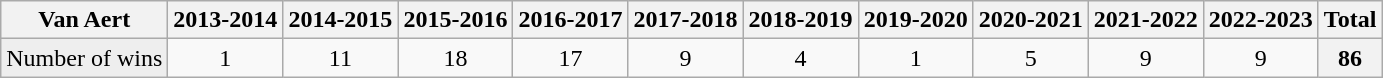<table class="wikitable plainrowheaders">
<tr>
<th scope="col">Van Aert</th>
<th scope="col">2013-2014</th>
<th scope="col">2014-2015</th>
<th scope="col">2015-2016</th>
<th scope="col">2016-2017</th>
<th scope="col">2017-2018</th>
<th scope="col">2018-2019</th>
<th scope="col">2019-2020</th>
<th scope="col">2020-2021</th>
<th scope="col">2021-2022</th>
<th scope="col">2022-2023</th>
<th scope="col">Total</th>
</tr>
<tr style="text-align:center;">
<td style="background:#eeeeee">Number of wins</td>
<td>1</td>
<td>11</td>
<td>18</td>
<td>17</td>
<td>9</td>
<td>4</td>
<td>1</td>
<td>5</td>
<td>9</td>
<td>9</td>
<th>86</th>
</tr>
</table>
